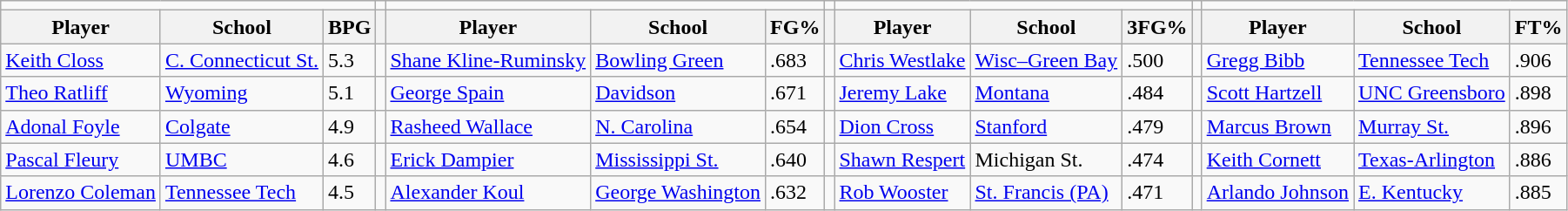<table class="wikitable" style="text-align: left;">
<tr>
<td colspan=3></td>
<td></td>
<td colspan=3></td>
<td></td>
<td colspan=3></td>
<td></td>
<td colspan=3></td>
</tr>
<tr>
<th>Player</th>
<th>School</th>
<th>BPG</th>
<th></th>
<th>Player</th>
<th>School</th>
<th>FG%</th>
<th></th>
<th>Player</th>
<th>School</th>
<th>3FG%</th>
<th></th>
<th>Player</th>
<th>School</th>
<th>FT%</th>
</tr>
<tr>
<td align="left"><a href='#'>Keith Closs</a></td>
<td><a href='#'>C. Connecticut St.</a></td>
<td>5.3</td>
<td></td>
<td><a href='#'>Shane Kline-Ruminsky</a></td>
<td><a href='#'>Bowling Green</a></td>
<td>.683</td>
<td></td>
<td><a href='#'>Chris Westlake</a></td>
<td><a href='#'>Wisc–Green Bay</a></td>
<td>.500</td>
<td></td>
<td><a href='#'>Gregg Bibb</a></td>
<td><a href='#'>Tennessee Tech</a></td>
<td>.906</td>
</tr>
<tr>
<td align="left"><a href='#'>Theo Ratliff</a></td>
<td><a href='#'>Wyoming</a></td>
<td>5.1</td>
<td></td>
<td><a href='#'>George Spain</a></td>
<td><a href='#'>Davidson</a></td>
<td>.671</td>
<td></td>
<td><a href='#'>Jeremy Lake</a></td>
<td><a href='#'>Montana</a></td>
<td>.484</td>
<td></td>
<td><a href='#'>Scott Hartzell</a></td>
<td><a href='#'>UNC Greensboro</a></td>
<td>.898</td>
</tr>
<tr>
<td align="left"><a href='#'>Adonal Foyle</a></td>
<td><a href='#'>Colgate</a></td>
<td>4.9</td>
<td></td>
<td><a href='#'>Rasheed Wallace</a></td>
<td><a href='#'>N. Carolina</a></td>
<td>.654</td>
<td></td>
<td><a href='#'>Dion Cross</a></td>
<td><a href='#'>Stanford</a></td>
<td>.479</td>
<td></td>
<td><a href='#'>Marcus Brown</a></td>
<td><a href='#'>Murray St.</a></td>
<td>.896</td>
</tr>
<tr>
<td align="left"><a href='#'>Pascal Fleury</a></td>
<td><a href='#'>UMBC</a></td>
<td>4.6</td>
<td></td>
<td><a href='#'>Erick Dampier</a></td>
<td><a href='#'>Mississippi St.</a></td>
<td>.640</td>
<td></td>
<td><a href='#'>Shawn Respert</a></td>
<td>Michigan St.</td>
<td>.474</td>
<td></td>
<td><a href='#'>Keith Cornett</a></td>
<td><a href='#'>Texas-Arlington</a></td>
<td>.886</td>
</tr>
<tr>
<td align="left"><a href='#'>Lorenzo Coleman</a></td>
<td><a href='#'>Tennessee Tech</a></td>
<td>4.5</td>
<td></td>
<td><a href='#'>Alexander Koul</a></td>
<td><a href='#'>George Washington</a></td>
<td>.632</td>
<td></td>
<td><a href='#'>Rob Wooster</a></td>
<td><a href='#'>St. Francis (PA)</a></td>
<td>.471</td>
<td></td>
<td><a href='#'>Arlando Johnson</a></td>
<td><a href='#'>E. Kentucky</a></td>
<td>.885</td>
</tr>
</table>
